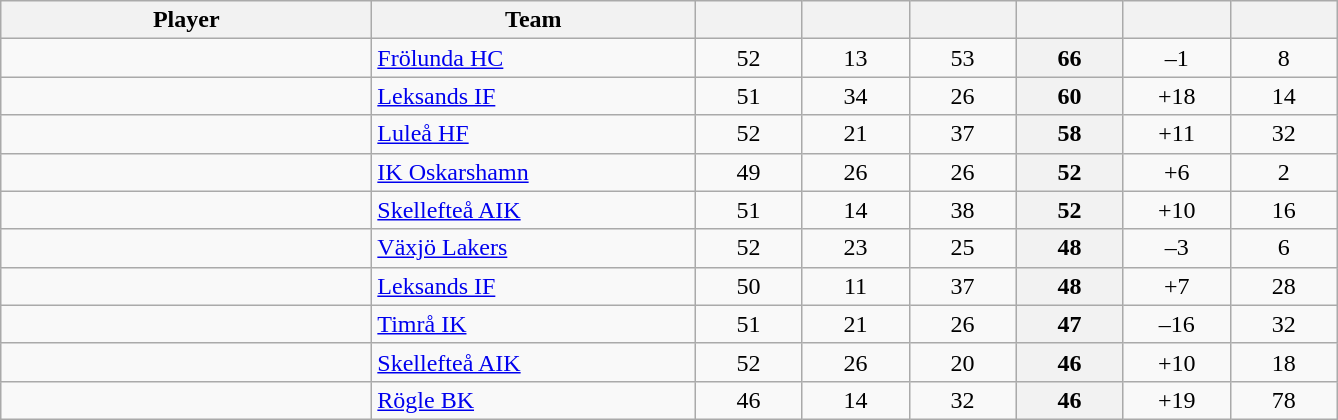<table class="wikitable sortable" style="text-align: center">
<tr>
<th style="width: 15em;">Player</th>
<th style="width: 13em;">Team</th>
<th style="width: 4em;"></th>
<th style="width: 4em;"></th>
<th style="width: 4em;"></th>
<th style="width: 4em;"></th>
<th style="width: 4em;"></th>
<th style="width: 4em;"></th>
</tr>
<tr>
<td style="text-align:left;"> </td>
<td style="text-align:left;"><a href='#'>Frölunda HC</a></td>
<td>52</td>
<td>13</td>
<td>53</td>
<th>66</th>
<td>–1</td>
<td>8</td>
</tr>
<tr>
<td style="text-align:left;"> </td>
<td style="text-align:left;"><a href='#'>Leksands IF</a></td>
<td>51</td>
<td>34</td>
<td>26</td>
<th>60</th>
<td>+18</td>
<td>14</td>
</tr>
<tr>
<td style="text-align:left;"> </td>
<td style="text-align:left;"><a href='#'>Luleå HF</a></td>
<td>52</td>
<td>21</td>
<td>37</td>
<th>58</th>
<td>+11</td>
<td>32</td>
</tr>
<tr>
<td style="text-align:left;"> </td>
<td style="text-align:left;"><a href='#'>IK Oskarshamn</a></td>
<td>49</td>
<td>26</td>
<td>26</td>
<th>52</th>
<td>+6</td>
<td>2</td>
</tr>
<tr>
<td style="text-align:left;"> </td>
<td style="text-align:left;"><a href='#'>Skellefteå AIK</a></td>
<td>51</td>
<td>14</td>
<td>38</td>
<th>52</th>
<td>+10</td>
<td>16</td>
</tr>
<tr>
<td style="text-align:left;"> </td>
<td style="text-align:left;"><a href='#'>Växjö Lakers</a></td>
<td>52</td>
<td>23</td>
<td>25</td>
<th>48</th>
<td>–3</td>
<td>6</td>
</tr>
<tr>
<td style="text-align:left;"> </td>
<td style="text-align:left;"><a href='#'>Leksands IF</a></td>
<td>50</td>
<td>11</td>
<td>37</td>
<th>48</th>
<td>+7</td>
<td>28</td>
</tr>
<tr>
<td style="text-align:left;"> </td>
<td style="text-align:left;"><a href='#'>Timrå IK</a></td>
<td>51</td>
<td>21</td>
<td>26</td>
<th>47</th>
<td>–16</td>
<td>32</td>
</tr>
<tr>
<td style="text-align:left;"> </td>
<td style="text-align:left;"><a href='#'>Skellefteå AIK</a></td>
<td>52</td>
<td>26</td>
<td>20</td>
<th>46</th>
<td>+10</td>
<td>18</td>
</tr>
<tr>
<td style="text-align:left;"> </td>
<td style="text-align:left;"><a href='#'>Rögle BK</a></td>
<td>46</td>
<td>14</td>
<td>32</td>
<th>46</th>
<td>+19</td>
<td>78</td>
</tr>
</table>
